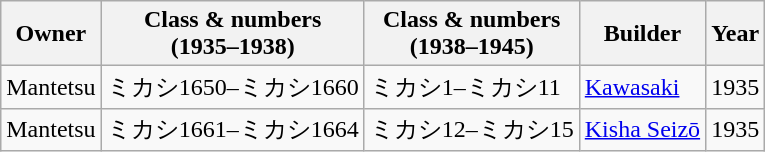<table class="wikitable">
<tr>
<th>Owner</th>
<th>Class & numbers<br>(1935–1938)</th>
<th>Class & numbers<br>(1938–1945)</th>
<th>Builder</th>
<th>Year</th>
</tr>
<tr>
<td>Mantetsu</td>
<td>ミカシ1650–ミカシ1660</td>
<td>ミカシ1–ミカシ11</td>
<td><a href='#'>Kawasaki</a></td>
<td>1935</td>
</tr>
<tr>
<td>Mantetsu</td>
<td>ミカシ1661–ミカシ1664</td>
<td>ミカシ12–ミカシ15</td>
<td><a href='#'>Kisha Seizō</a></td>
<td>1935</td>
</tr>
</table>
